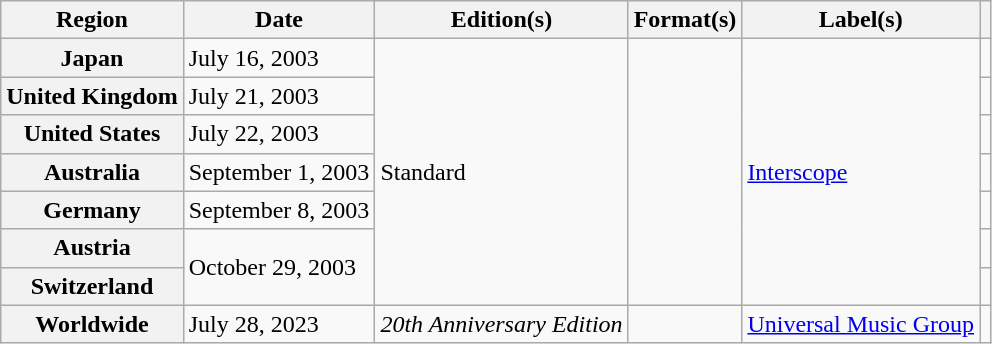<table class="wikitable sortable plainrowheaders">
<tr>
<th scope="col">Region</th>
<th scope="col">Date</th>
<th scope="col">Edition(s)</th>
<th scope="col">Format(s)</th>
<th scope="col">Label(s)</th>
<th scope="col"></th>
</tr>
<tr>
<th scope="row">Japan</th>
<td>July 16, 2003</td>
<td rowspan="7">Standard</td>
<td rowspan="7"></td>
<td rowspan="7"><a href='#'>Interscope</a></td>
<td align="center"></td>
</tr>
<tr>
<th scope="row">United Kingdom</th>
<td>July 21, 2003</td>
<td align="center"></td>
</tr>
<tr>
<th scope="row">United States</th>
<td>July 22, 2003</td>
<td align="center"></td>
</tr>
<tr>
<th scope="row">Australia</th>
<td>September 1, 2003</td>
<td align="center"></td>
</tr>
<tr>
<th scope="row">Germany</th>
<td>September 8, 2003</td>
<td align="center"></td>
</tr>
<tr>
<th scope="row">Austria</th>
<td rowspan="2">October 29, 2003</td>
<td align="center"></td>
</tr>
<tr>
<th scope="row">Switzerland</th>
<td align="center"></td>
</tr>
<tr>
<th scope="row">Worldwide</th>
<td>July 28, 2023</td>
<td><em>20th Anniversary Edition</em></td>
<td></td>
<td><a href='#'>Universal Music Group</a></td>
<td align="center"></td>
</tr>
</table>
